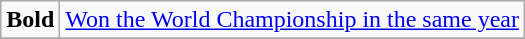<table class="wikitable">
<tr>
<td><strong>Bold</strong></td>
<td><a href='#'>Won the World Championship in the same year</a></td>
</tr>
<tr>
</tr>
</table>
